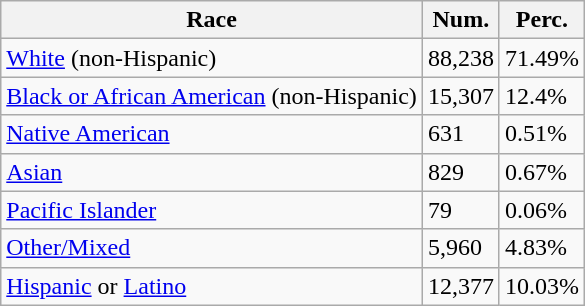<table class="wikitable">
<tr>
<th>Race</th>
<th>Num.</th>
<th>Perc.</th>
</tr>
<tr>
<td><a href='#'>White</a> (non-Hispanic)</td>
<td>88,238</td>
<td>71.49%</td>
</tr>
<tr>
<td><a href='#'>Black or African American</a> (non-Hispanic)</td>
<td>15,307</td>
<td>12.4%</td>
</tr>
<tr>
<td><a href='#'>Native American</a></td>
<td>631</td>
<td>0.51%</td>
</tr>
<tr>
<td><a href='#'>Asian</a></td>
<td>829</td>
<td>0.67%</td>
</tr>
<tr>
<td><a href='#'>Pacific Islander</a></td>
<td>79</td>
<td>0.06%</td>
</tr>
<tr>
<td><a href='#'>Other/Mixed</a></td>
<td>5,960</td>
<td>4.83%</td>
</tr>
<tr>
<td><a href='#'>Hispanic</a> or <a href='#'>Latino</a></td>
<td>12,377</td>
<td>10.03%</td>
</tr>
</table>
